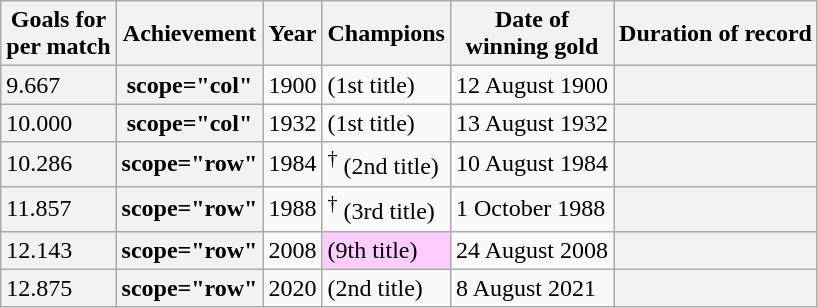<table class="wikitable sticky-header col1right col3center col5right" style="margin-left: 1em;">
<tr>
<th scope="col">Goals for<br>per match</th>
<th scope="col">Achievement</th>
<th scope="col">Year</th>
<th scope="col">Champions</th>
<th scope="col">Date of<br>winning gold</th>
<th scope="col">Duration of record</th>
</tr>
<tr>
<td style="background-color: #f2f2f2;">9.667</td>
<th>scope="col" </th>
<td>1900</td>
<td> (1st title)</td>
<td>12 August 1900</td>
<td style="background-color: #f2f2f2;"></td>
</tr>
<tr>
<td style="background-color: #f2f2f2;">10.000</td>
<th>scope="col" </th>
<td>1932</td>
<td> (1st title)</td>
<td>13 August 1932</td>
<td style="background-color: #f2f2f2;"></td>
</tr>
<tr>
<td style="background-color: #f2f2f2;">10.286</td>
<th>scope="row" </th>
<td>1984</td>
<td><em></em><sup>†</sup> (2nd title)</td>
<td>10 August 1984</td>
<td style="background-color: #f2f2f2;"></td>
</tr>
<tr>
<td style="background-color: #f2f2f2;">11.857</td>
<th>scope="row" </th>
<td>1988</td>
<td><em></em><sup>†</sup> (3rd title)</td>
<td>1 October 1988</td>
<td style="background-color: #f2f2f2;"></td>
</tr>
<tr>
<td style="background-color: #f2f2f2;">12.143</td>
<th>scope="row" </th>
<td>2008</td>
<td style="background-color: #ffccff;"> (9th title)</td>
<td>24 August 2008</td>
<td style="background-color: #f2f2f2;"></td>
</tr>
<tr>
<td style="background-color: #f2f2f2;">12.875</td>
<th>scope="row" </th>
<td>2020</td>
<td> (2nd title)</td>
<td>8 August 2021</td>
<td style="background-color: #f2f2f2;"></td>
</tr>
</table>
